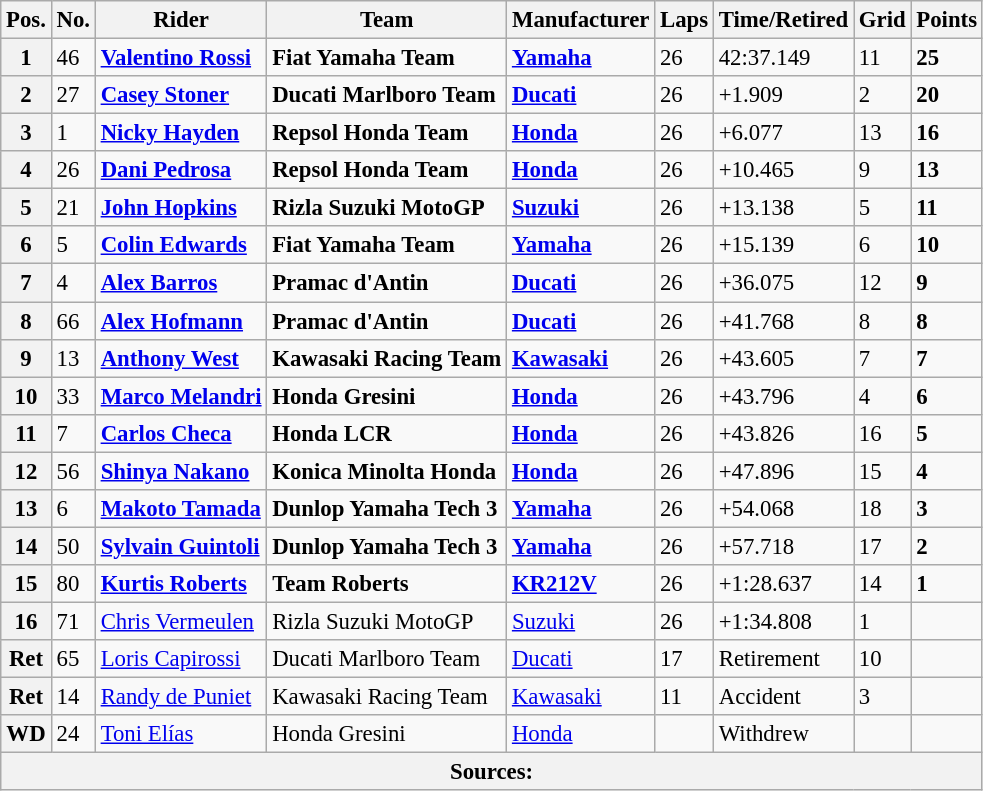<table class="wikitable" style="font-size: 95%;">
<tr>
<th>Pos.</th>
<th>No.</th>
<th>Rider</th>
<th>Team</th>
<th>Manufacturer</th>
<th>Laps</th>
<th>Time/Retired</th>
<th>Grid</th>
<th>Points</th>
</tr>
<tr>
<th>1</th>
<td>46</td>
<td> <strong><a href='#'>Valentino Rossi</a></strong></td>
<td><strong>Fiat Yamaha Team</strong></td>
<td><strong><a href='#'>Yamaha</a></strong></td>
<td>26</td>
<td>42:37.149</td>
<td>11</td>
<td><strong>25</strong></td>
</tr>
<tr>
<th>2</th>
<td>27</td>
<td> <strong><a href='#'>Casey Stoner</a></strong></td>
<td><strong>Ducati Marlboro Team</strong></td>
<td><strong><a href='#'>Ducati</a></strong></td>
<td>26</td>
<td>+1.909</td>
<td>2</td>
<td><strong>20</strong></td>
</tr>
<tr>
<th>3</th>
<td>1</td>
<td> <strong><a href='#'>Nicky Hayden</a></strong></td>
<td><strong>Repsol Honda Team</strong></td>
<td><strong><a href='#'>Honda</a></strong></td>
<td>26</td>
<td>+6.077</td>
<td>13</td>
<td><strong>16</strong></td>
</tr>
<tr>
<th>4</th>
<td>26</td>
<td> <strong><a href='#'>Dani Pedrosa</a></strong></td>
<td><strong>Repsol Honda Team</strong></td>
<td><strong><a href='#'>Honda</a></strong></td>
<td>26</td>
<td>+10.465</td>
<td>9</td>
<td><strong>13</strong></td>
</tr>
<tr>
<th>5</th>
<td>21</td>
<td> <strong><a href='#'>John Hopkins</a></strong></td>
<td><strong>Rizla Suzuki MotoGP</strong></td>
<td><strong><a href='#'>Suzuki</a></strong></td>
<td>26</td>
<td>+13.138</td>
<td>5</td>
<td><strong>11</strong></td>
</tr>
<tr>
<th>6</th>
<td>5</td>
<td> <strong><a href='#'>Colin Edwards</a></strong></td>
<td><strong>Fiat Yamaha Team</strong></td>
<td><strong><a href='#'>Yamaha</a></strong></td>
<td>26</td>
<td>+15.139</td>
<td>6</td>
<td><strong>10</strong></td>
</tr>
<tr>
<th>7</th>
<td>4</td>
<td> <strong><a href='#'>Alex Barros</a></strong></td>
<td><strong>Pramac d'Antin</strong></td>
<td><strong><a href='#'>Ducati</a></strong></td>
<td>26</td>
<td>+36.075</td>
<td>12</td>
<td><strong>9</strong></td>
</tr>
<tr>
<th>8</th>
<td>66</td>
<td> <strong><a href='#'>Alex Hofmann</a></strong></td>
<td><strong>Pramac d'Antin</strong></td>
<td><strong><a href='#'>Ducati</a></strong></td>
<td>26</td>
<td>+41.768</td>
<td>8</td>
<td><strong>8</strong></td>
</tr>
<tr>
<th>9</th>
<td>13</td>
<td> <strong><a href='#'>Anthony West</a></strong></td>
<td><strong>Kawasaki Racing Team</strong></td>
<td><strong><a href='#'>Kawasaki</a></strong></td>
<td>26</td>
<td>+43.605</td>
<td>7</td>
<td><strong>7</strong></td>
</tr>
<tr>
<th>10</th>
<td>33</td>
<td> <strong><a href='#'>Marco Melandri</a></strong></td>
<td><strong>Honda Gresini</strong></td>
<td><strong><a href='#'>Honda</a></strong></td>
<td>26</td>
<td>+43.796</td>
<td>4</td>
<td><strong>6</strong></td>
</tr>
<tr>
<th>11</th>
<td>7</td>
<td> <strong><a href='#'>Carlos Checa</a></strong></td>
<td><strong>Honda LCR</strong></td>
<td><strong><a href='#'>Honda</a></strong></td>
<td>26</td>
<td>+43.826</td>
<td>16</td>
<td><strong>5</strong></td>
</tr>
<tr>
<th>12</th>
<td>56</td>
<td> <strong><a href='#'>Shinya Nakano</a></strong></td>
<td><strong>Konica Minolta Honda</strong></td>
<td><strong><a href='#'>Honda</a></strong></td>
<td>26</td>
<td>+47.896</td>
<td>15</td>
<td><strong>4</strong></td>
</tr>
<tr>
<th>13</th>
<td>6</td>
<td> <strong><a href='#'>Makoto Tamada</a></strong></td>
<td><strong>Dunlop Yamaha Tech 3</strong></td>
<td><strong><a href='#'>Yamaha</a></strong></td>
<td>26</td>
<td>+54.068</td>
<td>18</td>
<td><strong>3</strong></td>
</tr>
<tr>
<th>14</th>
<td>50</td>
<td> <strong><a href='#'>Sylvain Guintoli</a></strong></td>
<td><strong>Dunlop Yamaha Tech 3</strong></td>
<td><strong><a href='#'>Yamaha</a></strong></td>
<td>26</td>
<td>+57.718</td>
<td>17</td>
<td><strong>2</strong></td>
</tr>
<tr>
<th>15</th>
<td>80</td>
<td> <strong><a href='#'>Kurtis Roberts</a></strong></td>
<td><strong>Team Roberts</strong></td>
<td><strong><a href='#'>KR212V</a></strong></td>
<td>26</td>
<td>+1:28.637</td>
<td>14</td>
<td><strong>1</strong></td>
</tr>
<tr>
<th>16</th>
<td>71</td>
<td> <a href='#'>Chris Vermeulen</a></td>
<td>Rizla Suzuki MotoGP</td>
<td><a href='#'>Suzuki</a></td>
<td>26</td>
<td>+1:34.808</td>
<td>1</td>
<td></td>
</tr>
<tr>
<th>Ret</th>
<td>65</td>
<td> <a href='#'>Loris Capirossi</a></td>
<td>Ducati Marlboro Team</td>
<td><a href='#'>Ducati</a></td>
<td>17</td>
<td>Retirement</td>
<td>10</td>
<td></td>
</tr>
<tr>
<th>Ret</th>
<td>14</td>
<td> <a href='#'>Randy de Puniet</a></td>
<td>Kawasaki Racing Team</td>
<td><a href='#'>Kawasaki</a></td>
<td>11</td>
<td>Accident</td>
<td>3</td>
<td></td>
</tr>
<tr>
<th>WD</th>
<td>24</td>
<td> <a href='#'>Toni Elías</a></td>
<td>Honda Gresini</td>
<td><a href='#'>Honda</a></td>
<td></td>
<td>Withdrew</td>
<td></td>
<td></td>
</tr>
<tr>
<th colspan=9>Sources:</th>
</tr>
</table>
